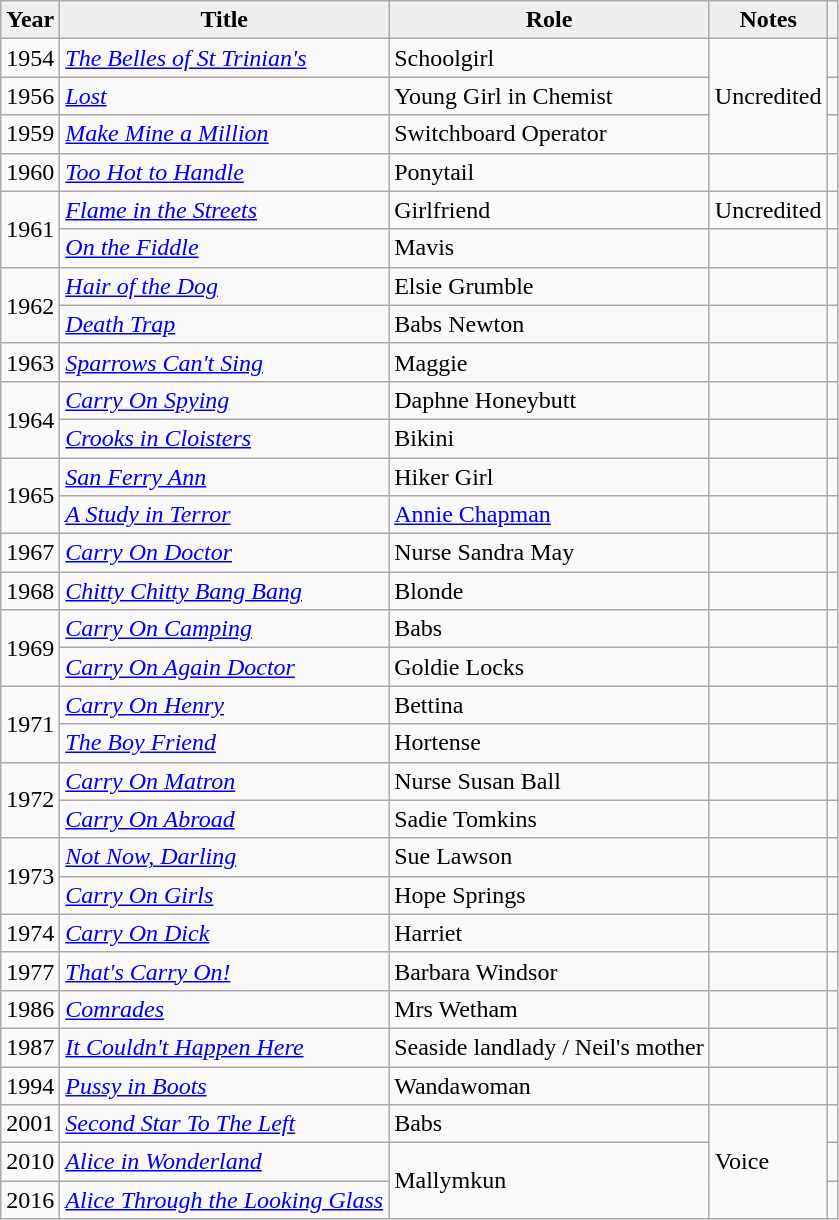<table class="wikitable">
<tr>
<th style="background:#efefef;">Year</th>
<th style="background:#efefef;">Title</th>
<th style="background:#efefef;">Role</th>
<th style="background:#efefef;">Notes</th>
<th></th>
</tr>
<tr>
<td>1954</td>
<td><em><a href='#'>The Belles of St Trinian's</a></em></td>
<td>Schoolgirl</td>
<td rowspan=3>Uncredited</td>
<td></td>
</tr>
<tr>
<td>1956</td>
<td><em><a href='#'>Lost</a></em></td>
<td>Young Girl in Chemist</td>
<td></td>
</tr>
<tr>
<td>1959</td>
<td><em><a href='#'>Make Mine a Million</a></em></td>
<td>Switchboard Operator</td>
<td></td>
</tr>
<tr>
<td>1960</td>
<td><em><a href='#'>Too Hot to Handle</a></em></td>
<td>Ponytail</td>
<td></td>
<td></td>
</tr>
<tr>
<td rowspan=2>1961</td>
<td><em><a href='#'>Flame in the Streets</a></em></td>
<td>Girlfriend</td>
<td>Uncredited</td>
<td></td>
</tr>
<tr>
<td><em><a href='#'>On the Fiddle</a></em></td>
<td>Mavis</td>
<td></td>
<td></td>
</tr>
<tr>
<td rowspan=2>1962</td>
<td><em><a href='#'>Hair of the Dog</a></em></td>
<td>Elsie Grumble</td>
<td></td>
<td></td>
</tr>
<tr>
<td><em><a href='#'>Death Trap</a></em></td>
<td>Babs Newton</td>
<td></td>
<td></td>
</tr>
<tr>
<td>1963</td>
<td><em><a href='#'>Sparrows Can't Sing</a></em></td>
<td>Maggie</td>
<td></td>
<td></td>
</tr>
<tr>
<td rowspan=2>1964</td>
<td><em><a href='#'>Carry On Spying</a></em></td>
<td>Daphne Honeybutt</td>
<td></td>
<td></td>
</tr>
<tr>
<td><em><a href='#'>Crooks in Cloisters</a></em></td>
<td>Bikini</td>
<td></td>
<td></td>
</tr>
<tr>
<td rowspan=2>1965</td>
<td><em><a href='#'>San Ferry Ann</a></em></td>
<td>Hiker Girl</td>
<td></td>
<td></td>
</tr>
<tr>
<td><em><a href='#'>A Study in Terror</a></em></td>
<td><a href='#'>Annie Chapman</a></td>
<td></td>
<td></td>
</tr>
<tr>
<td>1967</td>
<td><em><a href='#'>Carry On Doctor</a></em></td>
<td>Nurse Sandra May</td>
<td></td>
<td></td>
</tr>
<tr>
<td>1968</td>
<td><em><a href='#'>Chitty Chitty Bang Bang</a></em></td>
<td>Blonde</td>
<td></td>
<td></td>
</tr>
<tr>
<td rowspan=2>1969</td>
<td><em><a href='#'>Carry On Camping</a></em></td>
<td>Babs</td>
<td></td>
<td></td>
</tr>
<tr>
<td><em><a href='#'>Carry On Again Doctor</a></em></td>
<td>Goldie Locks</td>
<td></td>
<td></td>
</tr>
<tr>
<td rowspan=2>1971</td>
<td><em><a href='#'>Carry On Henry</a></em></td>
<td>Bettina</td>
<td></td>
<td></td>
</tr>
<tr>
<td><em><a href='#'>The Boy Friend</a></em></td>
<td>Hortense</td>
<td></td>
<td></td>
</tr>
<tr>
<td rowspan=2>1972</td>
<td><em><a href='#'>Carry On Matron</a></em></td>
<td>Nurse Susan Ball</td>
<td></td>
<td></td>
</tr>
<tr>
<td><em><a href='#'>Carry On Abroad</a></em></td>
<td>Sadie Tomkins</td>
<td></td>
<td></td>
</tr>
<tr>
<td rowspan=2>1973</td>
<td><em><a href='#'>Not Now, Darling</a></em></td>
<td>Sue Lawson</td>
<td></td>
<td></td>
</tr>
<tr>
<td><em><a href='#'>Carry On Girls</a></em></td>
<td>Hope Springs</td>
<td></td>
<td></td>
</tr>
<tr>
<td>1974</td>
<td><em><a href='#'>Carry On Dick</a></em></td>
<td>Harriet</td>
<td></td>
<td></td>
</tr>
<tr>
<td>1977</td>
<td><em><a href='#'>That's Carry On!</a></em></td>
<td>Barbara Windsor</td>
<td></td>
<td></td>
</tr>
<tr>
<td>1986</td>
<td><em><a href='#'>Comrades</a></em></td>
<td>Mrs Wetham</td>
<td></td>
<td></td>
</tr>
<tr>
<td>1987</td>
<td><em><a href='#'>It Couldn't Happen Here</a></em></td>
<td>Seaside landlady / Neil's mother</td>
<td></td>
<td></td>
</tr>
<tr>
<td>1994</td>
<td><em><a href='#'>Pussy in Boots</a></em></td>
<td>Wandawoman</td>
<td></td>
<td></td>
</tr>
<tr>
<td>2001</td>
<td><em><a href='#'>Second Star To The Left</a></em></td>
<td>Babs</td>
<td rowspan=3>Voice</td>
<td></td>
</tr>
<tr>
<td>2010</td>
<td><em><a href='#'>Alice in Wonderland</a></em></td>
<td rowspan=2>Mallymkun</td>
<td></td>
</tr>
<tr>
<td>2016</td>
<td><em><a href='#'>Alice Through the Looking Glass</a></em></td>
<td></td>
</tr>
</table>
